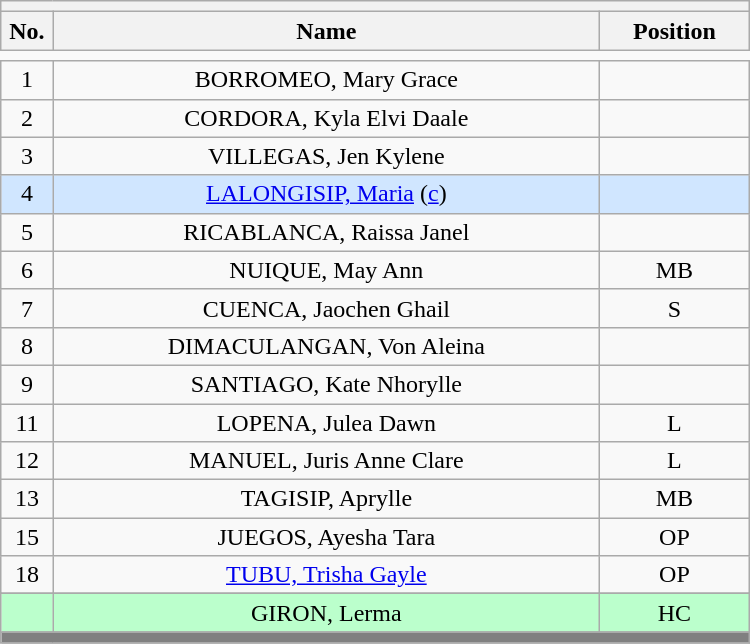<table class='wikitable mw-collapsible mw-collapsed' style="text-align: center; width: 500px; border: none">
<tr>
<th style='text-align: left;' colspan=3></th>
</tr>
<tr>
<th style='width: 7%;'>No.</th>
<th>Name</th>
<th style='width: 20%;'>Position</th>
</tr>
<tr>
<td style='border: none;'></td>
</tr>
<tr>
<td>1</td>
<td>BORROMEO, Mary Grace</td>
<td></td>
</tr>
<tr>
<td>2</td>
<td>CORDORA, Kyla Elvi Daale</td>
<td></td>
</tr>
<tr>
<td>3</td>
<td>VILLEGAS, Jen Kylene</td>
<td></td>
</tr>
<tr bgcolor=#D0E6FF>
<td>4</td>
<td><a href='#'>LALONGISIP, Maria</a> (<a href='#'>c</a>)</td>
<td></td>
</tr>
<tr>
<td>5</td>
<td>RICABLANCA, Raissa Janel</td>
<td></td>
</tr>
<tr>
<td>6</td>
<td>NUIQUE, May Ann</td>
<td>MB</td>
</tr>
<tr>
<td>7</td>
<td>CUENCA, Jaochen Ghail</td>
<td>S</td>
</tr>
<tr>
<td>8</td>
<td>DIMACULANGAN, Von Aleina</td>
<td></td>
</tr>
<tr>
<td>9</td>
<td>SANTIAGO, Kate Nhorylle</td>
<td></td>
</tr>
<tr>
<td>11</td>
<td>LOPENA, Julea Dawn</td>
<td>L</td>
</tr>
<tr>
<td>12</td>
<td>MANUEL, Juris Anne Clare</td>
<td>L</td>
</tr>
<tr>
<td>13</td>
<td>TAGISIP, Aprylle</td>
<td>MB</td>
</tr>
<tr>
<td>15</td>
<td>JUEGOS, Ayesha Tara</td>
<td>OP</td>
</tr>
<tr>
<td>18</td>
<td><a href='#'>TUBU, Trisha Gayle</a></td>
<td>OP</td>
</tr>
<tr>
</tr>
<tr bgcolor=#BBFFCC>
<td></td>
<td>GIRON, Lerma</td>
<td>HC</td>
</tr>
<tr>
<th style='background: grey;' colspan=3></th>
</tr>
</table>
